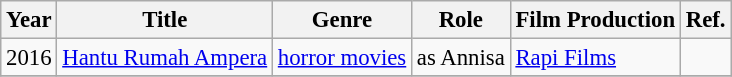<table class="wikitable" style="font-size: 95%;">
<tr>
<th>Year</th>
<th>Title</th>
<th>Genre</th>
<th>Role</th>
<th>Film Production</th>
<th>Ref.</th>
</tr>
<tr>
<td>2016</td>
<td><a href='#'>Hantu Rumah Ampera</a></td>
<td><a href='#'>horror movies</a></td>
<td>as Annisa</td>
<td><a href='#'>Rapi Films</a></td>
<td></td>
</tr>
<tr>
</tr>
</table>
